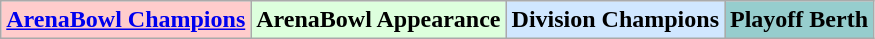<table class="wikitable">
<tr>
<td bgcolor="#FFCCCC"><strong><a href='#'>ArenaBowl Champions</a></strong></td>
<td bgcolor="#DDFFDD"><strong>ArenaBowl Appearance</strong></td>
<td bgcolor="#D0E7FF"><strong>Division Champions</strong></td>
<td bgcolor="#96CDCD"><strong>Playoff Berth</strong></td>
</tr>
</table>
